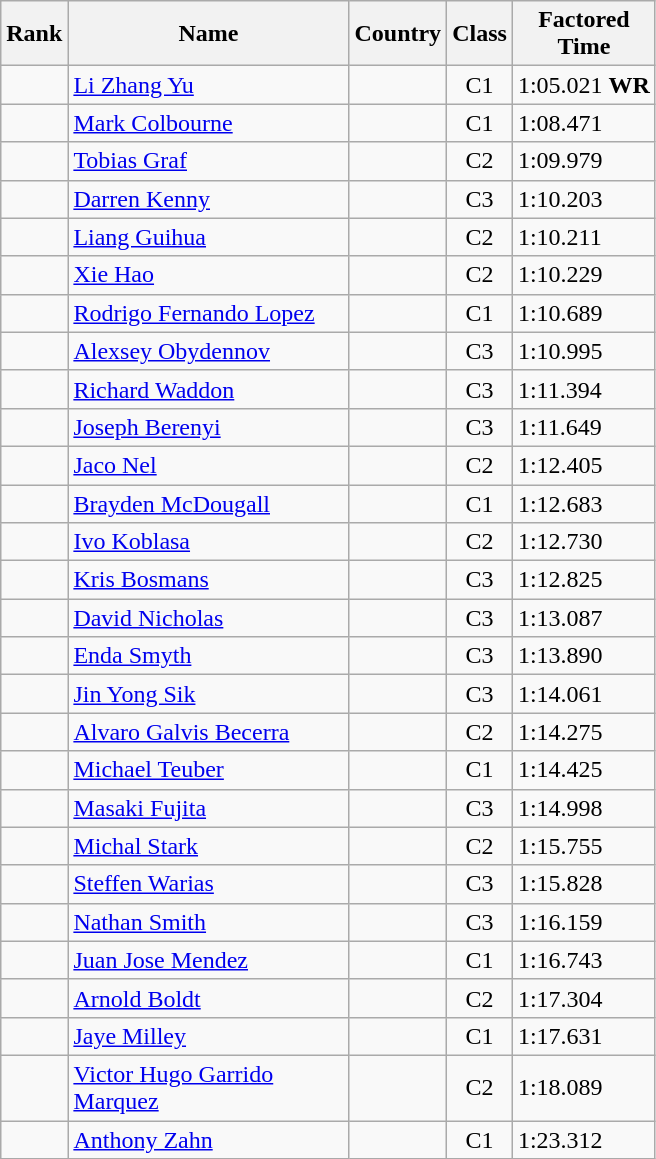<table class="wikitable sortable">
<tr>
<th width=20>Rank</th>
<th width=180>Name</th>
<th>Country</th>
<th>Class</th>
<th>Factored<br>Time</th>
</tr>
<tr>
<td align="center"></td>
<td><a href='#'>Li Zhang Yu</a></td>
<td></td>
<td align="center">C1</td>
<td>1:05.021 <strong>WR </strong></td>
</tr>
<tr>
<td align="center"></td>
<td><a href='#'>Mark Colbourne</a></td>
<td></td>
<td align="center">C1</td>
<td>1:08.471</td>
</tr>
<tr>
<td align="center"></td>
<td><a href='#'>Tobias Graf</a></td>
<td></td>
<td align="center">C2</td>
<td>1:09.979</td>
</tr>
<tr>
<td align="center"></td>
<td><a href='#'>Darren Kenny</a></td>
<td></td>
<td align="center">C3</td>
<td>1:10.203</td>
</tr>
<tr>
<td align="center"></td>
<td><a href='#'>Liang Guihua</a></td>
<td></td>
<td align="center">C2</td>
<td>1:10.211</td>
</tr>
<tr>
<td align="center"></td>
<td><a href='#'>Xie Hao</a></td>
<td></td>
<td align="center">C2</td>
<td>1:10.229</td>
</tr>
<tr>
<td align="center"></td>
<td><a href='#'>Rodrigo Fernando Lopez</a></td>
<td></td>
<td align="center">C1</td>
<td>1:10.689</td>
</tr>
<tr>
<td align="center"></td>
<td><a href='#'>Alexsey Obydennov</a></td>
<td></td>
<td align="center">C3</td>
<td>1:10.995</td>
</tr>
<tr>
<td align="center"></td>
<td><a href='#'>Richard Waddon</a></td>
<td></td>
<td align="center">C3</td>
<td>1:11.394</td>
</tr>
<tr>
<td align="center"></td>
<td><a href='#'>Joseph Berenyi</a></td>
<td></td>
<td align="center">C3</td>
<td>1:11.649</td>
</tr>
<tr>
<td align="center"></td>
<td><a href='#'>Jaco Nel</a></td>
<td></td>
<td align="center">C2</td>
<td>1:12.405</td>
</tr>
<tr>
<td align="center"></td>
<td><a href='#'>Brayden McDougall</a></td>
<td></td>
<td align="center">C1</td>
<td>1:12.683</td>
</tr>
<tr>
<td align="center"></td>
<td><a href='#'>Ivo Koblasa</a></td>
<td></td>
<td align="center">C2</td>
<td>1:12.730</td>
</tr>
<tr>
<td align="center"></td>
<td><a href='#'>Kris Bosmans</a></td>
<td></td>
<td align="center">C3</td>
<td>1:12.825</td>
</tr>
<tr>
<td align="center"></td>
<td><a href='#'>David Nicholas</a></td>
<td></td>
<td align="center">C3</td>
<td>1:13.087</td>
</tr>
<tr>
<td align="center"></td>
<td><a href='#'>Enda Smyth</a></td>
<td></td>
<td align="center">C3</td>
<td>1:13.890</td>
</tr>
<tr>
<td align="center"></td>
<td><a href='#'>Jin Yong Sik</a></td>
<td></td>
<td align="center">C3</td>
<td>1:14.061</td>
</tr>
<tr>
<td align="center"></td>
<td><a href='#'>Alvaro Galvis Becerra</a></td>
<td></td>
<td align="center">C2</td>
<td>1:14.275</td>
</tr>
<tr>
<td align="center"></td>
<td><a href='#'>Michael Teuber</a></td>
<td></td>
<td align="center">C1</td>
<td>1:14.425</td>
</tr>
<tr>
<td align="center"></td>
<td><a href='#'>Masaki Fujita</a></td>
<td></td>
<td align="center">C3</td>
<td>1:14.998</td>
</tr>
<tr>
<td align="center"></td>
<td><a href='#'>Michal Stark</a></td>
<td></td>
<td align="center">C2</td>
<td>1:15.755</td>
</tr>
<tr>
<td align="center"></td>
<td><a href='#'>Steffen Warias</a></td>
<td></td>
<td align="center">C3</td>
<td>1:15.828</td>
</tr>
<tr>
<td align="center"></td>
<td><a href='#'>Nathan Smith</a></td>
<td></td>
<td align="center">C3</td>
<td>1:16.159</td>
</tr>
<tr>
<td align="center"></td>
<td><a href='#'>Juan Jose Mendez</a></td>
<td></td>
<td align="center">C1</td>
<td>1:16.743</td>
</tr>
<tr>
<td align="center"></td>
<td><a href='#'>Arnold Boldt</a></td>
<td></td>
<td align="center">C2</td>
<td>1:17.304</td>
</tr>
<tr>
<td align="center"></td>
<td><a href='#'>Jaye Milley</a></td>
<td></td>
<td align="center">C1</td>
<td>1:17.631</td>
</tr>
<tr>
<td align="center"></td>
<td><a href='#'>Victor Hugo Garrido Marquez</a></td>
<td></td>
<td align="center">C2</td>
<td>1:18.089</td>
</tr>
<tr>
<td align="center"></td>
<td><a href='#'>Anthony Zahn</a></td>
<td></td>
<td align="center">C1</td>
<td>1:23.312</td>
</tr>
</table>
